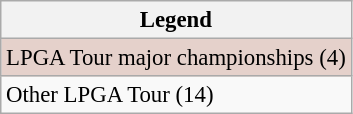<table class="wikitable" style="font-size:95%;">
<tr>
<th>Legend</th>
</tr>
<tr style="background:#e5d1cb;">
<td>LPGA Tour major championships (4)</td>
</tr>
<tr>
<td>Other LPGA Tour (14)</td>
</tr>
</table>
